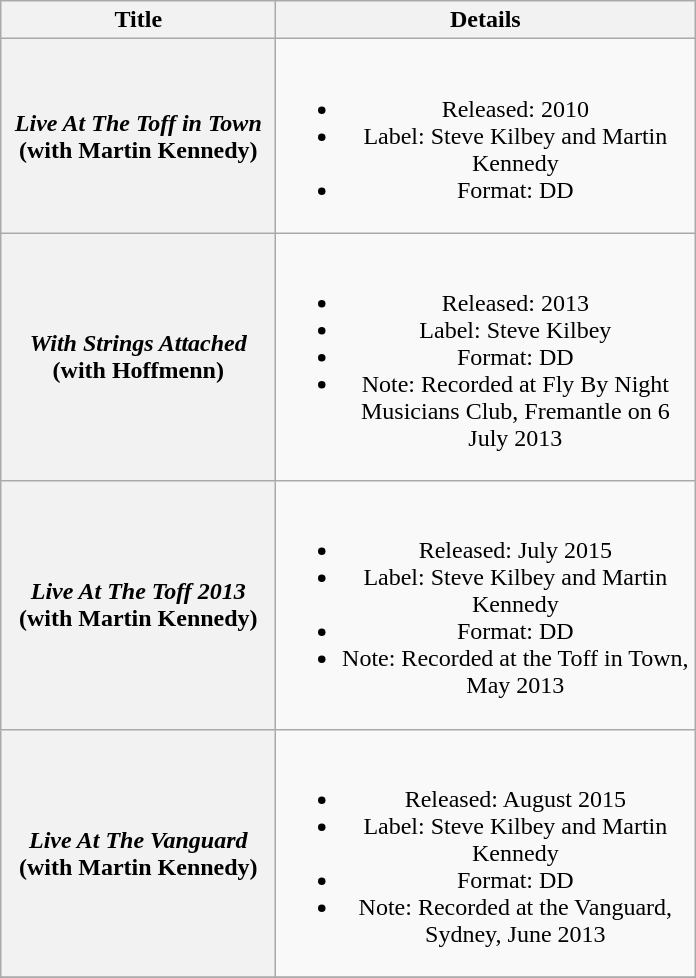<table class="wikitable plainrowheaders" style="text-align:center;" border="1">
<tr>
<th scope="col" style="width:11em;">Title</th>
<th scope="col" style="width:17em;">Details</th>
</tr>
<tr>
<th scope="row"><em> Live At The Toff in Town</em> <br> (with Martin Kennedy)</th>
<td><br><ul><li>Released: 2010</li><li>Label: Steve Kilbey and Martin Kennedy</li><li>Format: DD</li></ul></td>
</tr>
<tr>
<th scope="row"><em>With Strings Attached</em> <br> (with Hoffmenn)</th>
<td><br><ul><li>Released: 2013</li><li>Label: Steve Kilbey</li><li>Format: DD</li><li>Note: Recorded at Fly By Night Musicians Club, Fremantle on 6 July 2013</li></ul></td>
</tr>
<tr>
<th scope="row"><em>Live At The Toff 2013</em> <br> (with Martin Kennedy)</th>
<td><br><ul><li>Released: July 2015</li><li>Label: Steve Kilbey and Martin Kennedy</li><li>Format: DD</li><li>Note: Recorded at the Toff in Town, May 2013</li></ul></td>
</tr>
<tr>
<th scope="row"><em> Live At The Vanguard</em> <br> (with Martin Kennedy)</th>
<td><br><ul><li>Released: August 2015</li><li>Label: Steve Kilbey and Martin Kennedy</li><li>Format: DD</li><li>Note: Recorded at the Vanguard, Sydney, June 2013</li></ul></td>
</tr>
<tr>
</tr>
</table>
